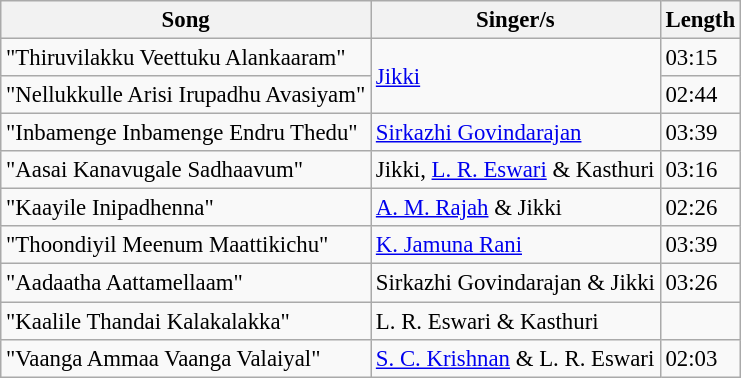<table class="wikitable" style="font-size:95%;">
<tr>
<th>Song</th>
<th>Singer/s</th>
<th>Length</th>
</tr>
<tr>
<td>"Thiruvilakku Veettuku Alankaaram"</td>
<td rowspan=2><a href='#'>Jikki</a></td>
<td>03:15</td>
</tr>
<tr>
<td>"Nellukkulle Arisi Irupadhu Avasiyam"</td>
<td>02:44</td>
</tr>
<tr>
<td>"Inbamenge Inbamenge Endru Thedu"</td>
<td><a href='#'>Sirkazhi Govindarajan</a></td>
<td>03:39</td>
</tr>
<tr>
<td>"Aasai Kanavugale Sadhaavum"</td>
<td>Jikki, <a href='#'>L. R. Eswari</a> & Kasthuri</td>
<td>03:16</td>
</tr>
<tr>
<td>"Kaayile Inipadhenna"</td>
<td><a href='#'>A. M. Rajah</a> & Jikki</td>
<td>02:26</td>
</tr>
<tr>
<td>"Thoondiyil Meenum Maattikichu"</td>
<td><a href='#'>K. Jamuna Rani</a></td>
<td>03:39</td>
</tr>
<tr>
<td>"Aadaatha Aattamellaam"</td>
<td>Sirkazhi Govindarajan & Jikki</td>
<td>03:26</td>
</tr>
<tr>
<td>"Kaalile Thandai Kalakalakka"</td>
<td>L. R. Eswari & Kasthuri</td>
<td></td>
</tr>
<tr>
<td>"Vaanga Ammaa Vaanga Valaiyal"</td>
<td><a href='#'>S. C. Krishnan</a> & L. R. Eswari</td>
<td>02:03</td>
</tr>
</table>
